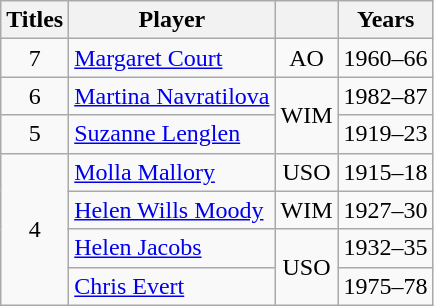<table class="wikitable nowrap">
<tr>
<th>Titles</th>
<th>Player</th>
<th></th>
<th>Years</th>
</tr>
<tr>
<td align=center>7</td>
<td> <a href='#'>Margaret Court</a></td>
<td align=center>AO</td>
<td>1960–66</td>
</tr>
<tr>
<td align=center>6</td>
<td> <a href='#'>Martina Navratilova</a></td>
<td rowspan="2" align=center>WIM</td>
<td>1982–87</td>
</tr>
<tr>
<td align=center>5</td>
<td> <a href='#'>Suzanne Lenglen</a></td>
<td>1919–23</td>
</tr>
<tr>
<td rowspan="4" align=center>4</td>
<td> <a href='#'>Molla Mallory</a></td>
<td align=center>USO</td>
<td>1915–18</td>
</tr>
<tr>
<td> <a href='#'>Helen Wills Moody</a></td>
<td align=center>WIM</td>
<td>1927–30</td>
</tr>
<tr>
<td> <a href='#'>Helen Jacobs</a></td>
<td rowspan=2 align=center>USO</td>
<td>1932–35</td>
</tr>
<tr>
<td> <a href='#'>Chris Evert</a></td>
<td>1975–78</td>
</tr>
</table>
